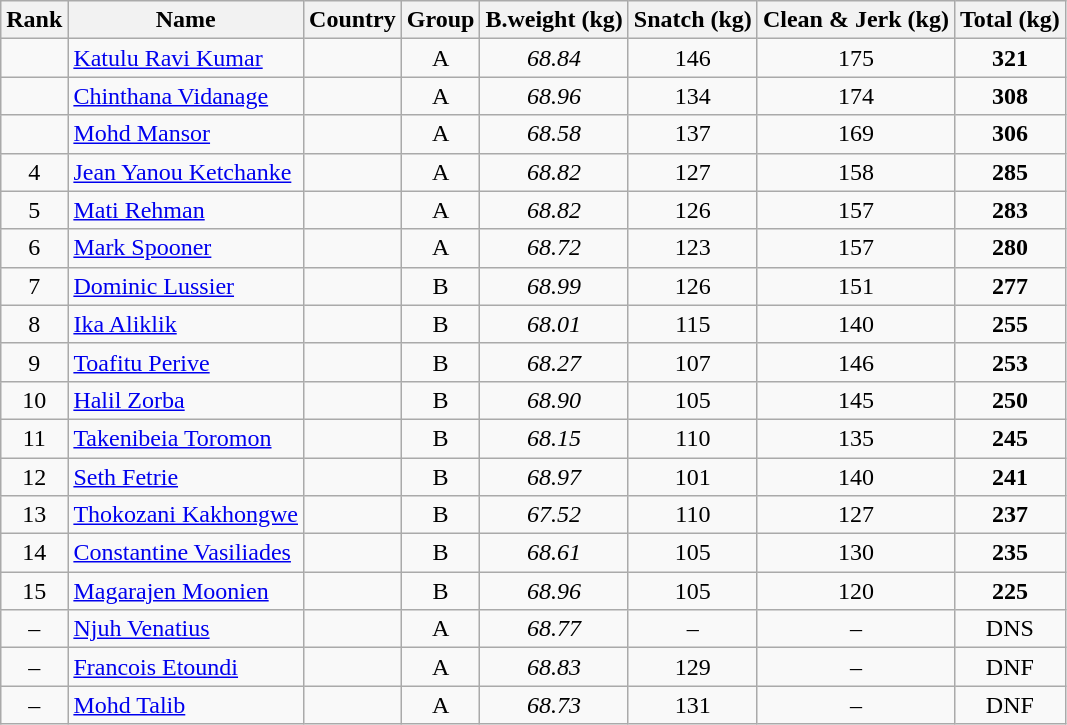<table class="wikitable sortable" style="text-align:center;">
<tr>
<th>Rank</th>
<th>Name</th>
<th>Country</th>
<th>Group</th>
<th>B.weight (kg)</th>
<th>Snatch (kg)</th>
<th>Clean & Jerk (kg)</th>
<th>Total (kg)</th>
</tr>
<tr>
<td></td>
<td align=left><a href='#'>Katulu Ravi Kumar</a></td>
<td align=left></td>
<td>A</td>
<td><em>68.84</em></td>
<td>146</td>
<td>175</td>
<td><strong>321</strong></td>
</tr>
<tr>
<td></td>
<td align=left><a href='#'>Chinthana Vidanage</a></td>
<td align=left></td>
<td>A</td>
<td><em>68.96</em></td>
<td>134</td>
<td>174</td>
<td><strong>308</strong></td>
</tr>
<tr>
<td></td>
<td align=left><a href='#'>Mohd Mansor</a></td>
<td align=left></td>
<td>A</td>
<td><em>68.58</em></td>
<td>137</td>
<td>169</td>
<td><strong>306</strong></td>
</tr>
<tr>
<td>4</td>
<td align=left><a href='#'>Jean Yanou Ketchanke</a></td>
<td align=left></td>
<td>A</td>
<td><em>68.82</em></td>
<td>127</td>
<td>158</td>
<td><strong>285</strong></td>
</tr>
<tr>
<td>5</td>
<td align=left><a href='#'>Mati Rehman</a></td>
<td align=left></td>
<td>A</td>
<td><em>68.82</em></td>
<td>126</td>
<td>157</td>
<td><strong>283</strong></td>
</tr>
<tr>
<td>6</td>
<td align=left><a href='#'>Mark Spooner</a></td>
<td align=left></td>
<td>A</td>
<td><em>68.72</em></td>
<td>123</td>
<td>157</td>
<td><strong>280</strong></td>
</tr>
<tr>
<td>7</td>
<td align=left><a href='#'>Dominic Lussier</a></td>
<td align=left></td>
<td>B</td>
<td><em>68.99</em></td>
<td>126</td>
<td>151</td>
<td><strong>277</strong></td>
</tr>
<tr>
<td>8</td>
<td align=left><a href='#'>Ika Aliklik</a></td>
<td align=left></td>
<td>B</td>
<td><em>68.01</em></td>
<td>115</td>
<td>140</td>
<td><strong>255</strong></td>
</tr>
<tr>
<td>9</td>
<td align=left><a href='#'>Toafitu Perive</a></td>
<td align=left></td>
<td>B</td>
<td><em>68.27</em></td>
<td>107</td>
<td>146</td>
<td><strong>253</strong></td>
</tr>
<tr>
<td>10</td>
<td align=left><a href='#'>Halil Zorba</a></td>
<td align=left></td>
<td>B</td>
<td><em>68.90</em></td>
<td>105</td>
<td>145</td>
<td><strong>250</strong></td>
</tr>
<tr>
<td>11</td>
<td align=left><a href='#'>Takenibeia Toromon</a></td>
<td align=left></td>
<td>B</td>
<td><em>68.15</em></td>
<td>110</td>
<td>135</td>
<td><strong>245</strong></td>
</tr>
<tr>
<td>12</td>
<td align=left><a href='#'>Seth Fetrie</a></td>
<td align=left></td>
<td>B</td>
<td><em>68.97</em></td>
<td>101</td>
<td>140</td>
<td><strong>241</strong></td>
</tr>
<tr>
<td>13</td>
<td align=left><a href='#'>Thokozani Kakhongwe</a></td>
<td align=left></td>
<td>B</td>
<td><em>67.52</em></td>
<td>110</td>
<td>127</td>
<td><strong>237</strong></td>
</tr>
<tr>
<td>14</td>
<td align=left><a href='#'>Constantine Vasiliades</a></td>
<td align=left></td>
<td>B</td>
<td><em>68.61</em></td>
<td>105</td>
<td>130</td>
<td><strong>235</strong></td>
</tr>
<tr>
<td>15</td>
<td align=left><a href='#'>Magarajen Moonien</a></td>
<td align=left></td>
<td>B</td>
<td><em>68.96</em></td>
<td>105</td>
<td>120</td>
<td><strong>225</strong></td>
</tr>
<tr>
<td>–</td>
<td align=left><a href='#'>Njuh Venatius</a></td>
<td align=left></td>
<td>A</td>
<td><em>68.77</em></td>
<td>–</td>
<td>–</td>
<td>DNS</td>
</tr>
<tr>
<td>–</td>
<td align=left><a href='#'>Francois Etoundi</a></td>
<td align=left></td>
<td>A</td>
<td><em>68.83</em></td>
<td>129</td>
<td>–</td>
<td>DNF</td>
</tr>
<tr>
<td>–</td>
<td align=left><a href='#'>Mohd Talib</a></td>
<td align=left></td>
<td>A</td>
<td><em>68.73</em></td>
<td>131</td>
<td>–</td>
<td>DNF</td>
</tr>
</table>
